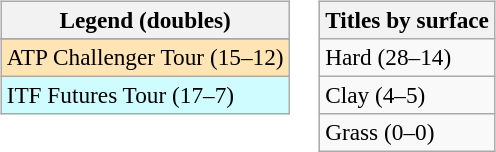<table>
<tr valign=top>
<td><br><table class=wikitable style=font-size:97%>
<tr>
<th>Legend (doubles)</th>
</tr>
<tr bgcolor=e5d1cb>
</tr>
<tr bgcolor=moccasin>
<td>ATP Challenger Tour (15–12)</td>
</tr>
<tr bgcolor=cffcff>
<td>ITF Futures Tour (17–7)</td>
</tr>
</table>
</td>
<td><br><table class=wikitable style=font-size:97%>
<tr>
<th>Titles by surface</th>
</tr>
<tr>
<td>Hard (28–14)</td>
</tr>
<tr>
<td>Clay (4–5)</td>
</tr>
<tr>
<td>Grass (0–0)</td>
</tr>
</table>
</td>
</tr>
</table>
